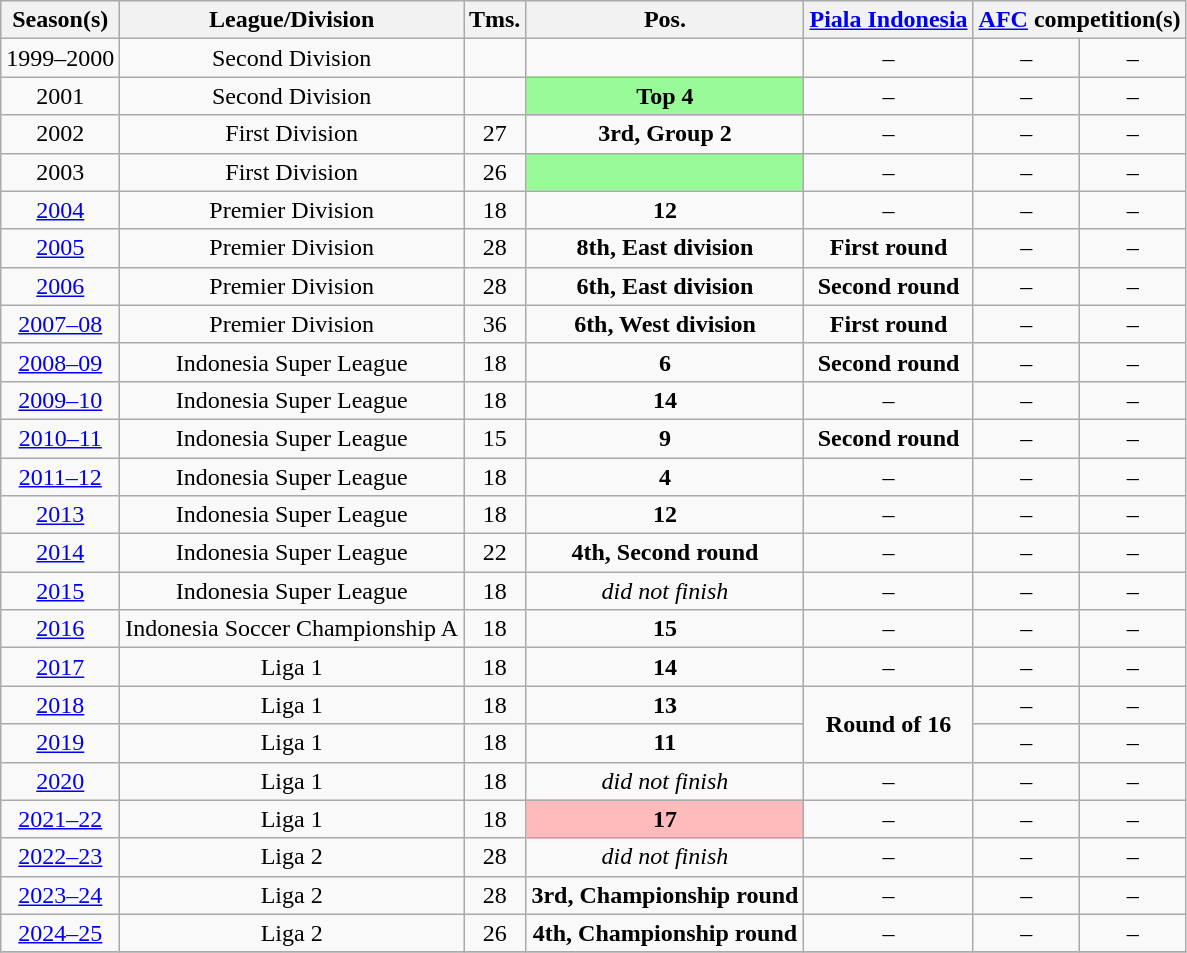<table class="wikitable" style="text-align:center">
<tr style="background:#efefef;">
<th>Season(s)</th>
<th>League/Division</th>
<th>Tms.</th>
<th>Pos.</th>
<th><a href='#'>Piala Indonesia</a></th>
<th colspan=2><a href='#'>AFC</a> competition(s)</th>
</tr>
<tr>
<td>1999–2000</td>
<td>Second Division</td>
<td></td>
<td></td>
<td>–</td>
<td>–</td>
<td>–</td>
</tr>
<tr>
<td>2001</td>
<td>Second Division</td>
<td></td>
<td bgcolor="palegreen"><strong>Top 4</strong></td>
<td>–</td>
<td>–</td>
<td>–</td>
</tr>
<tr>
<td>2002</td>
<td>First Division</td>
<td>27</td>
<td><strong>3rd, Group 2</strong></td>
<td>–</td>
<td>–</td>
<td>–</td>
</tr>
<tr>
<td>2003</td>
<td>First Division</td>
<td>26</td>
<td bgcolor="palegreen"></td>
<td>–</td>
<td>–</td>
<td>–</td>
</tr>
<tr>
<td><a href='#'>2004</a></td>
<td>Premier Division</td>
<td>18</td>
<td><strong>12</strong></td>
<td>–</td>
<td>–</td>
<td>–</td>
</tr>
<tr>
<td><a href='#'>2005</a></td>
<td>Premier Division</td>
<td>28</td>
<td><strong>8th, East division</strong></td>
<td><strong>First round</strong></td>
<td>–</td>
<td>–</td>
</tr>
<tr>
<td><a href='#'>2006</a></td>
<td>Premier Division</td>
<td>28</td>
<td><strong>6th, East division</strong></td>
<td><strong>Second round</strong></td>
<td>–</td>
<td>–</td>
</tr>
<tr>
<td><a href='#'>2007–08</a></td>
<td>Premier Division</td>
<td>36</td>
<td><strong>6th, West division</strong></td>
<td><strong>First round</strong></td>
<td>–</td>
<td>–</td>
</tr>
<tr>
<td><a href='#'>2008–09</a></td>
<td>Indonesia Super League</td>
<td>18</td>
<td><strong>6</strong></td>
<td><strong>Second round</strong></td>
<td>–</td>
<td>–</td>
</tr>
<tr>
<td><a href='#'>2009–10</a></td>
<td>Indonesia Super League</td>
<td>18</td>
<td><strong>14</strong></td>
<td>–</td>
<td>–</td>
<td>–</td>
</tr>
<tr>
<td><a href='#'>2010–11</a></td>
<td>Indonesia Super League</td>
<td>15</td>
<td><strong>9</strong></td>
<td><strong>Second round</strong></td>
<td>–</td>
<td>–</td>
</tr>
<tr>
<td><a href='#'>2011–12</a></td>
<td>Indonesia Super League</td>
<td>18</td>
<td><strong>4</strong></td>
<td>–</td>
<td>–</td>
<td>–</td>
</tr>
<tr>
<td><a href='#'>2013</a></td>
<td>Indonesia Super League</td>
<td>18</td>
<td><strong>12</strong></td>
<td>–</td>
<td>–</td>
<td>–</td>
</tr>
<tr>
<td><a href='#'>2014</a></td>
<td>Indonesia Super League</td>
<td>22</td>
<td><strong>4th, Second round</strong></td>
<td>–</td>
<td>–</td>
<td>–</td>
</tr>
<tr>
<td><a href='#'>2015</a></td>
<td>Indonesia Super League</td>
<td>18</td>
<td><em>did not finish</em></td>
<td>–</td>
<td>–</td>
<td>–</td>
</tr>
<tr>
<td><a href='#'>2016</a></td>
<td>Indonesia Soccer Championship A</td>
<td>18</td>
<td><strong>15</strong></td>
<td>–</td>
<td>–</td>
<td>–</td>
</tr>
<tr>
<td><a href='#'>2017</a></td>
<td>Liga 1</td>
<td>18</td>
<td><strong>14</strong></td>
<td>–</td>
<td>–</td>
<td>–</td>
</tr>
<tr>
<td><a href='#'>2018</a></td>
<td>Liga 1</td>
<td>18</td>
<td><strong>13</strong></td>
<td rowspan="2"><strong>Round of 16</strong></td>
<td>–</td>
<td>–</td>
</tr>
<tr>
<td><a href='#'>2019</a></td>
<td>Liga 1</td>
<td>18</td>
<td><strong>11</strong></td>
<td>–</td>
<td>–</td>
</tr>
<tr>
<td><a href='#'>2020</a></td>
<td>Liga 1</td>
<td>18</td>
<td><em>did not finish</em></td>
<td>–</td>
<td>–</td>
<td>–</td>
</tr>
<tr>
<td><a href='#'>2021–22</a></td>
<td>Liga 1</td>
<td>18</td>
<td style="background: #FFBBBB;"><strong>17</strong></td>
<td>–</td>
<td>–</td>
<td>–</td>
</tr>
<tr>
<td><a href='#'>2022–23</a></td>
<td>Liga 2</td>
<td>28</td>
<td><em>did not finish</em></td>
<td>–</td>
<td>–</td>
<td>–</td>
</tr>
<tr>
<td><a href='#'>2023–24</a></td>
<td>Liga 2</td>
<td>28</td>
<td><strong>3rd, Championship round</strong></td>
<td>–</td>
<td>–</td>
<td>–</td>
</tr>
<tr>
<td><a href='#'>2024–25</a></td>
<td>Liga 2</td>
<td>26</td>
<td><strong>4th, Championship round</strong></td>
<td>–</td>
<td>–</td>
<td>–</td>
</tr>
<tr>
</tr>
</table>
